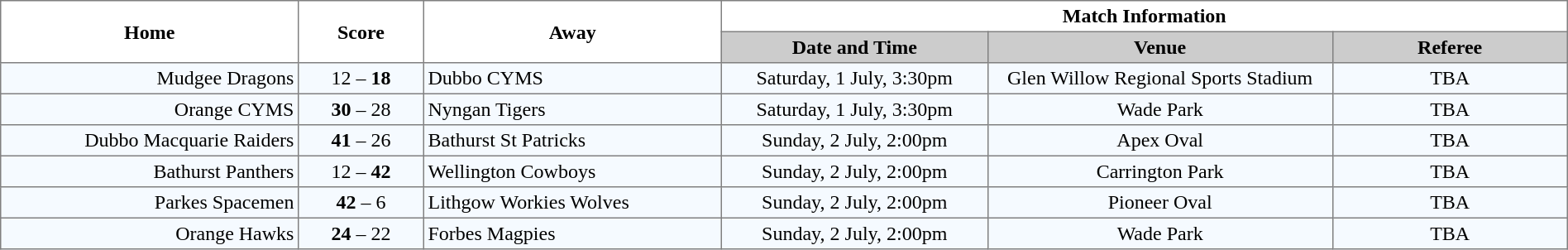<table border="1" cellpadding="3" cellspacing="0" width="100%" style="border-collapse:collapse;  text-align:center;">
<tr>
<th rowspan="2" width="19%">Home</th>
<th rowspan="2" width="8%">Score</th>
<th rowspan="2" width="19%">Away</th>
<th colspan="3">Match Information</th>
</tr>
<tr style="background:#CCCCCC">
<th width="17%">Date and Time</th>
<th width="22%">Venue</th>
<th width="50%">Referee</th>
</tr>
<tr style="text-align:center; background:#f5faff;">
<td align="right">Mudgee Dragons </td>
<td>12 – <strong>18</strong></td>
<td align="left"> Dubbo CYMS</td>
<td>Saturday, 1 July, 3:30pm</td>
<td>Glen Willow Regional Sports Stadium</td>
<td>TBA</td>
</tr>
<tr style="text-align:center; background:#f5faff;">
<td align="right">Orange CYMS </td>
<td><strong>30</strong> – 28</td>
<td align="left"> Nyngan Tigers</td>
<td>Saturday, 1 July, 3:30pm</td>
<td>Wade Park</td>
<td>TBA</td>
</tr>
<tr style="text-align:center; background:#f5faff;">
<td align="right">Dubbo Macquarie Raiders </td>
<td><strong>41</strong> – 26</td>
<td align="left"> Bathurst St Patricks</td>
<td>Sunday, 2 July, 2:00pm</td>
<td>Apex Oval</td>
<td>TBA</td>
</tr>
<tr style="text-align:center; background:#f5faff;">
<td align="right">Bathurst Panthers </td>
<td>12 – <strong>42</strong></td>
<td align="left"> Wellington Cowboys</td>
<td>Sunday, 2 July, 2:00pm</td>
<td>Carrington Park</td>
<td>TBA</td>
</tr>
<tr style="text-align:center; background:#f5faff;">
<td align="right">Parkes Spacemen </td>
<td><strong>42</strong> – 6</td>
<td align="left"> Lithgow Workies Wolves</td>
<td>Sunday, 2 July, 2:00pm</td>
<td>Pioneer Oval</td>
<td>TBA</td>
</tr>
<tr style="text-align:center; background:#f5faff;">
<td align="right">Orange Hawks </td>
<td><strong>24</strong> – 22</td>
<td align="left"> Forbes Magpies</td>
<td>Sunday, 2 July, 2:00pm</td>
<td>Wade Park</td>
<td>TBA</td>
</tr>
</table>
